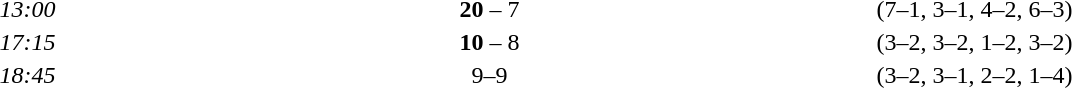<table style="text-align:center">
<tr>
<th width=100></th>
<th width=200></th>
<th width=100></th>
<th width=200></th>
</tr>
<tr>
<td><em>13:00</em></td>
<td align=right><strong></strong></td>
<td><strong>20</strong> – 7</td>
<td align=left></td>
<td>(7–1, 3–1, 4–2, 6–3)</td>
</tr>
<tr>
<td><em>17:15</em></td>
<td align=right><strong></strong></td>
<td><strong>10</strong> – 8</td>
<td align=left></td>
<td>(3–2, 3–2, 1–2, 3–2)</td>
</tr>
<tr>
<td><em>18:45</em></td>
<td align=right></td>
<td>9–9</td>
<td align=left></td>
<td>(3–2, 3–1, 2–2, 1–4)</td>
</tr>
</table>
